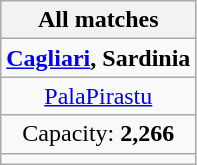<table class="wikitable" style="text-align:center">
<tr>
<th>All matches</th>
</tr>
<tr>
<td><strong><a href='#'>Cagliari</a>, Sardinia</strong></td>
</tr>
<tr>
<td><a href='#'>PalaPirastu</a></td>
</tr>
<tr>
<td>Capacity: <strong>2,266</strong></td>
</tr>
<tr>
<td></td>
</tr>
</table>
